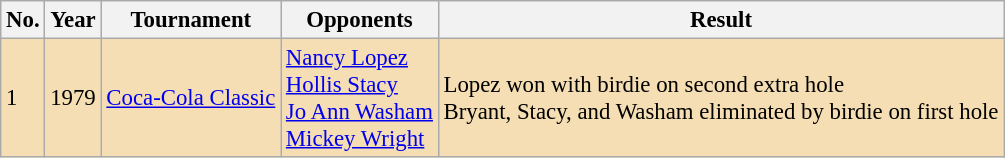<table class="wikitable" style="font-size:95%;">
<tr>
<th>No.</th>
<th>Year</th>
<th>Tournament</th>
<th>Opponents</th>
<th>Result</th>
</tr>
<tr style="background:#F5DEB3;">
<td>1</td>
<td>1979</td>
<td><a href='#'>Coca-Cola Classic</a></td>
<td> <a href='#'>Nancy Lopez</a><br> <a href='#'>Hollis Stacy</a><br> <a href='#'>Jo Ann Washam</a><br> <a href='#'>Mickey Wright</a></td>
<td>Lopez won with birdie on second extra hole<br>Bryant, Stacy, and Washam eliminated by birdie on first hole</td>
</tr>
</table>
